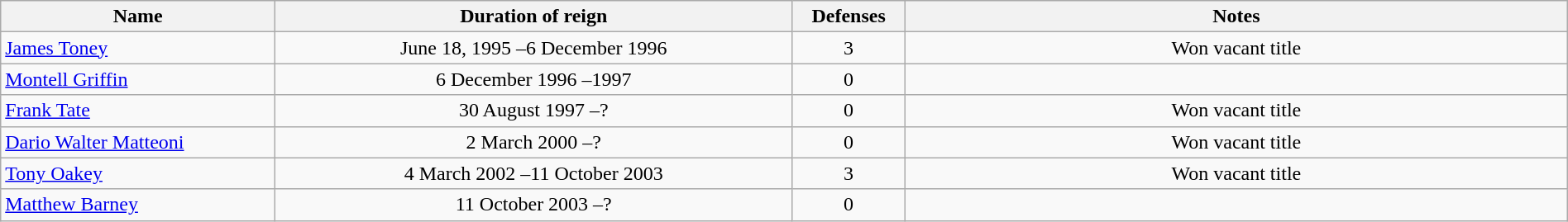<table class="wikitable" width=100%>
<tr>
<th width=17%>Name</th>
<th width=32%>Duration of reign</th>
<th width=7%>Defenses</th>
<th width=41%>Notes</th>
</tr>
<tr align=center>
<td align=left> <a href='#'>James Toney</a></td>
<td>June 18, 1995 –6 December 1996</td>
<td>3</td>
<td>Won vacant title</td>
</tr>
<tr align=center>
<td align=left> <a href='#'>Montell Griffin</a></td>
<td>6 December 1996 –1997</td>
<td>0</td>
</tr>
<tr align=center>
<td align=left> <a href='#'>Frank Tate</a></td>
<td>30 August 1997 –?</td>
<td>0</td>
<td>Won vacant title</td>
</tr>
<tr align=center>
<td align=left> <a href='#'>Dario Walter Matteoni</a></td>
<td>2 March 2000 –?</td>
<td>0</td>
<td>Won vacant title</td>
</tr>
<tr align=center>
<td align=left> <a href='#'>Tony Oakey</a></td>
<td>4 March 2002 –11 October 2003</td>
<td>3</td>
<td>Won vacant title</td>
</tr>
<tr align=center>
<td align=left> <a href='#'>Matthew Barney</a></td>
<td>11 October 2003 –?</td>
<td>0</td>
</tr>
</table>
